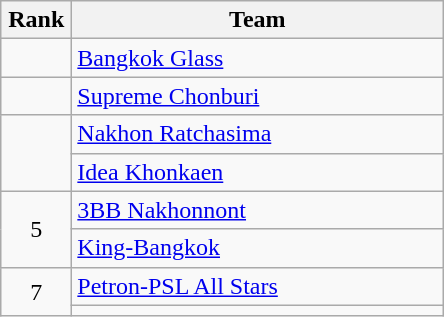<table class="wikitable" style="text-align: center;">
<tr>
<th width=40>Rank</th>
<th width=240>Team</th>
</tr>
<tr>
<td></td>
<td align=left> <a href='#'>Bangkok Glass</a></td>
</tr>
<tr>
<td></td>
<td align=left> <a href='#'>Supreme Chonburi</a></td>
</tr>
<tr>
<td rowspan=2></td>
<td align=left> <a href='#'>Nakhon Ratchasima</a></td>
</tr>
<tr>
<td align=left> <a href='#'>Idea Khonkaen</a></td>
</tr>
<tr>
<td rowspan=2>5</td>
<td align=left> <a href='#'>3BB Nakhonnont</a></td>
</tr>
<tr>
<td align=left> <a href='#'>King-Bangkok</a></td>
</tr>
<tr>
<td rowspan=2>7</td>
<td align=left> <a href='#'>Petron-PSL All Stars</a></td>
</tr>
<tr>
<td align=left></td>
</tr>
</table>
